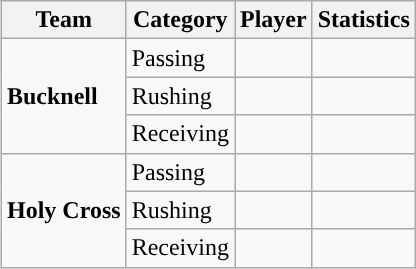<table class="wikitable" style="float: right;">
<tr>
<th>Team</th>
<th>Category</th>
<th>Player</th>
<th>Statistics</th>
</tr>
<tr>
<td rowspan=3><strong>Bucknell</strong></td>
<td>Passing</td>
<td></td>
<td></td>
</tr>
<tr>
<td>Rushing</td>
<td></td>
<td></td>
</tr>
<tr>
<td>Receiving</td>
<td></td>
<td></td>
</tr>
<tr>
<td rowspan=3><strong>Holy Cross</strong></td>
<td>Passing</td>
<td></td>
<td></td>
</tr>
<tr>
<td>Rushing</td>
<td></td>
<td></td>
</tr>
<tr>
<td>Receiving</td>
<td></td>
<td></td>
</tr>
</table>
